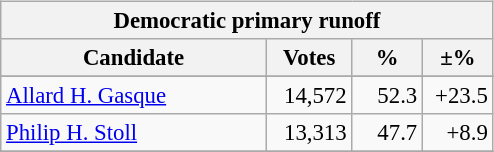<table class="wikitable" align="left" style="margin: 1em 1em 1em 0; font-size: 95%;">
<tr>
<th colspan="4">Democratic primary runoff</th>
</tr>
<tr>
<th colspan="1" style="width: 170px">Candidate</th>
<th style="width: 50px">Votes</th>
<th style="width: 40px">%</th>
<th style="width: 40px">±%</th>
</tr>
<tr>
</tr>
<tr>
<td><a href='#'>Allard H. Gasque</a></td>
<td align="right">14,572</td>
<td align="right">52.3</td>
<td align="right">+23.5</td>
</tr>
<tr>
<td><a href='#'>Philip H. Stoll</a></td>
<td align="right">13,313</td>
<td align="right">47.7</td>
<td align="right">+8.9</td>
</tr>
<tr>
</tr>
</table>
